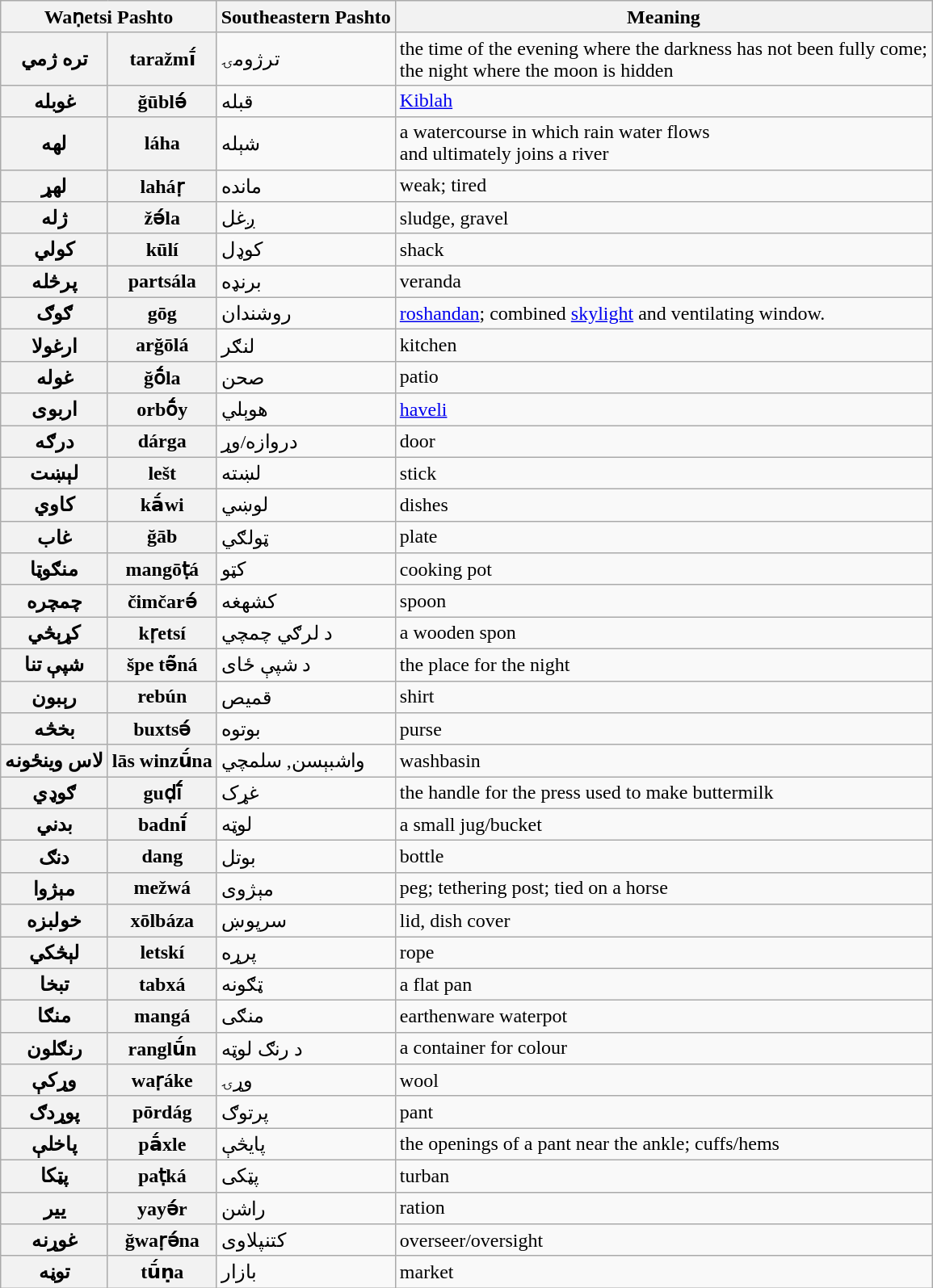<table class="wikitable">
<tr>
<th colspan="2">Waṇetsi Pashto</th>
<th>Southeastern Pashto</th>
<th>Meaning</th>
</tr>
<tr>
<th>تره ژمي</th>
<th>taražmī́</th>
<td>ترژومۍ</td>
<td>the time of the evening where the darkness has not been fully come;<br>the night where the moon is hidden</td>
</tr>
<tr>
<th>غوبله</th>
<th>ğūblə́</th>
<td>قبله</td>
<td><a href='#'>Kiblah</a></td>
</tr>
<tr>
<th>لهه</th>
<th>láha</th>
<td>شېله</td>
<td>a watercourse in which rain water flows<br>and ultimately joins a river</td>
</tr>
<tr>
<th>لهړ</th>
<th>laháṛ</th>
<td>مانده</td>
<td>weak; tired</td>
</tr>
<tr>
<th>ژله</th>
<th>žə́la</th>
<td>ږغل</td>
<td>sludge, gravel</td>
</tr>
<tr>
<th>کولي</th>
<th>kūlí</th>
<td>کوډل</td>
<td>shack</td>
</tr>
<tr>
<th>پرڅله</th>
<th>partsála</th>
<td>برنډه</td>
<td>veranda</td>
</tr>
<tr>
<th>ګوګ</th>
<th>gōg</th>
<td>روشندان</td>
<td><a href='#'>roshandan</a>; combined <a href='#'>skylight</a> and ventilating window.</td>
</tr>
<tr>
<th>ارغولا</th>
<th>arğōlá</th>
<td>لنګر</td>
<td>kitchen</td>
</tr>
<tr>
<th>غوله</th>
<th>ğṓla</th>
<td>صحن</td>
<td>patio</td>
</tr>
<tr>
<th>اربوی</th>
<th>orbṓy</th>
<td>هوېلي</td>
<td><a href='#'>haveli</a></td>
</tr>
<tr>
<th>درګه</th>
<th>dárga</th>
<td>دروازه/وړ</td>
<td>door</td>
</tr>
<tr>
<th>لېښت</th>
<th>lešt</th>
<td>لښته</td>
<td>stick</td>
</tr>
<tr>
<th>کاوي</th>
<th>kā́wi</th>
<td>لوښي</td>
<td>dishes</td>
</tr>
<tr>
<th>غاب</th>
<th>ğāb</th>
<td>ټولګي</td>
<td>plate</td>
</tr>
<tr>
<th>منګوټا</th>
<th>mangōṭá</th>
<td>کټو</td>
<td>cooking pot</td>
</tr>
<tr>
<th>چمچره</th>
<th>čimčarə́</th>
<td>کشهغه</td>
<td>spoon</td>
</tr>
<tr>
<th>کړېڅي</th>
<th>kṛetsí</th>
<td>د لرګي چمچي</td>
<td>a wooden spon</td>
</tr>
<tr>
<th>شپې تنا</th>
<th>špe tə̃ná</th>
<td>د شپې ځای</td>
<td>the place for the night</td>
</tr>
<tr>
<th>رېبون</th>
<th>rebún</th>
<td>قميص</td>
<td>shirt</td>
</tr>
<tr>
<th>بخڅه</th>
<th>buxtsə́</th>
<td>بوتوه</td>
<td>purse</td>
</tr>
<tr>
<th>لاس وينځونه</th>
<th>lās winzū́na</th>
<td>واشبېسن, سلمچي</td>
<td>washbasin</td>
</tr>
<tr>
<th>ګوډي</th>
<th>guḍī́</th>
<td>غړک</td>
<td>the handle for the press used to make buttermilk</td>
</tr>
<tr>
<th>بدني</th>
<th>badnī́</th>
<td>لوټه</td>
<td>a small jug/bucket</td>
</tr>
<tr>
<th>دنګ</th>
<th>dang</th>
<td>بوتل</td>
<td>bottle</td>
</tr>
<tr>
<th>مېژوا</th>
<th>mežwá</th>
<td>مېژوی</td>
<td>peg; tethering post; tied on a horse</td>
</tr>
<tr>
<th>خولبزه</th>
<th>xōlbáza</th>
<td>سرپوښ</td>
<td>lid, dish cover</td>
</tr>
<tr>
<th>لېڅکي</th>
<th>letskí</th>
<td>پرړه</td>
<td>rope</td>
</tr>
<tr>
<th>تبخا</th>
<th>tabxá</th>
<td>ټګونه</td>
<td>a flat pan</td>
</tr>
<tr>
<th>منګا</th>
<th>mangá</th>
<td>منګی</td>
<td>earthenware waterpot</td>
</tr>
<tr>
<th>رنګلون</th>
<th>ranglū́n</th>
<td>د رنګ لوټه</td>
<td>a container for colour</td>
</tr>
<tr>
<th>وړکې</th>
<th>waṛáke</th>
<td>وړۍ</td>
<td>wool</td>
</tr>
<tr>
<th>پوړدګ</th>
<th>pōrdág</th>
<td>پرتوګ</td>
<td>pant</td>
</tr>
<tr>
<th>پاخلې</th>
<th>pā́xle</th>
<td>پایڅې</td>
<td>the openings of a pant near the ankle; cuffs/hems</td>
</tr>
<tr>
<th>پټکا</th>
<th>paṭká</th>
<td>پټکی</td>
<td>turban</td>
</tr>
<tr>
<th>ییر</th>
<th>yayə́r</th>
<td>راشن</td>
<td>ration</td>
</tr>
<tr>
<th>غوړنه</th>
<th>ğwaṛə́na</th>
<td>کتنپلاوی</td>
<td>overseer/oversight</td>
</tr>
<tr>
<th>توڼه</th>
<th>tū́ṇa</th>
<td>بازار</td>
<td>market</td>
</tr>
</table>
